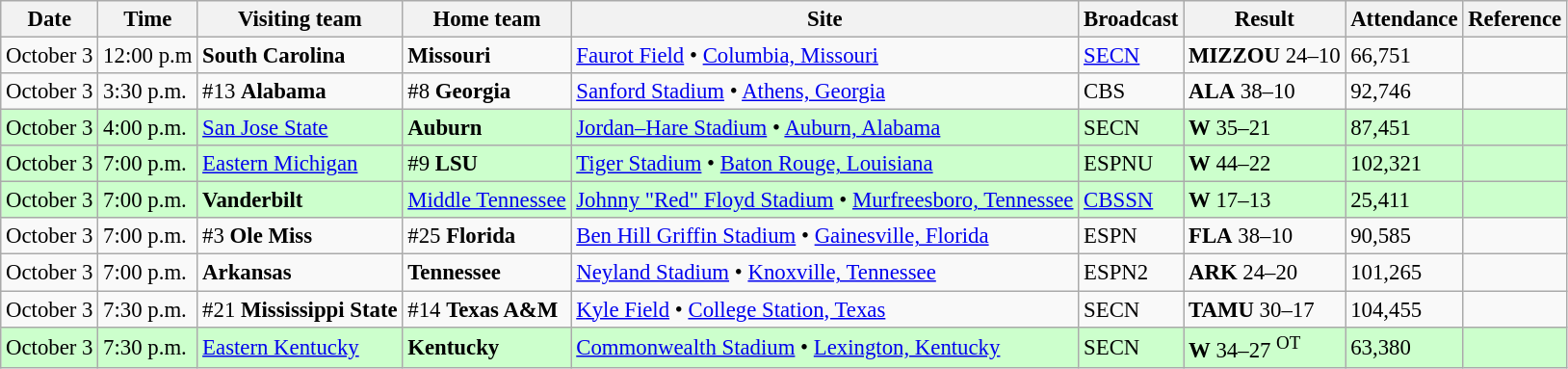<table class="wikitable" style="font-size:95%;">
<tr>
<th>Date</th>
<th>Time</th>
<th>Visiting team</th>
<th>Home team</th>
<th>Site</th>
<th>Broadcast</th>
<th>Result</th>
<th>Attendance</th>
<th class="unsortable">Reference</th>
</tr>
<tr bgcolor=>
<td>October 3</td>
<td>12:00 p.m</td>
<td><strong>South Carolina</strong></td>
<td><strong>Missouri</strong></td>
<td><a href='#'>Faurot Field</a> • <a href='#'>Columbia, Missouri</a></td>
<td><a href='#'>SECN</a></td>
<td><strong>MIZZOU</strong> 24–10</td>
<td>66,751</td>
<td></td>
</tr>
<tr bgcolor=>
<td>October 3</td>
<td>3:30 p.m.</td>
<td>#13 <strong>Alabama</strong></td>
<td>#8 <strong>Georgia</strong></td>
<td><a href='#'>Sanford Stadium</a> • <a href='#'>Athens, Georgia</a></td>
<td>CBS</td>
<td><strong>ALA</strong> 38–10</td>
<td>92,746</td>
<td></td>
</tr>
<tr bgcolor="#ccffcc">
<td>October 3</td>
<td>4:00 p.m.</td>
<td><a href='#'>San Jose State</a></td>
<td><strong>Auburn</strong></td>
<td><a href='#'>Jordan–Hare Stadium</a> • <a href='#'>Auburn, Alabama</a></td>
<td>SECN</td>
<td><strong>W</strong> 35–21</td>
<td>87,451</td>
<td></td>
</tr>
<tr bgcolor="#ccffcc">
<td>October 3</td>
<td>7:00 p.m.</td>
<td><a href='#'>Eastern Michigan</a></td>
<td>#9 <strong>LSU</strong></td>
<td><a href='#'>Tiger Stadium</a> • <a href='#'>Baton Rouge, Louisiana</a></td>
<td>ESPNU</td>
<td><strong>W</strong> 44–22</td>
<td>102,321</td>
<td></td>
</tr>
<tr bgcolor="#ccffcc">
<td>October 3</td>
<td>7:00 p.m.</td>
<td><strong>Vanderbilt</strong></td>
<td><a href='#'>Middle Tennessee</a></td>
<td><a href='#'>Johnny "Red" Floyd Stadium</a> • <a href='#'>Murfreesboro, Tennessee</a></td>
<td><a href='#'>CBSSN</a></td>
<td><strong>W</strong> 17–13</td>
<td>25,411</td>
<td></td>
</tr>
<tr bgcolor=>
<td>October 3</td>
<td>7:00 p.m.</td>
<td>#3 <strong>Ole Miss</strong></td>
<td>#25 <strong>Florida</strong></td>
<td><a href='#'>Ben Hill Griffin Stadium</a> • <a href='#'>Gainesville, Florida</a></td>
<td>ESPN</td>
<td><strong>FLA</strong> 38–10</td>
<td>90,585</td>
<td></td>
</tr>
<tr bgcolor=>
<td>October 3</td>
<td>7:00 p.m.</td>
<td><strong>Arkansas</strong></td>
<td><strong>Tennessee</strong></td>
<td><a href='#'>Neyland Stadium</a> • <a href='#'>Knoxville, Tennessee</a></td>
<td>ESPN2</td>
<td><strong>ARK</strong> 24–20</td>
<td>101,265</td>
<td></td>
</tr>
<tr bgcolor=>
<td>October 3</td>
<td>7:30 p.m.</td>
<td>#21 <strong>Mississippi State</strong></td>
<td>#14 <strong>Texas A&M</strong></td>
<td><a href='#'>Kyle Field</a> • <a href='#'>College Station, Texas</a></td>
<td>SECN</td>
<td><strong>TAMU</strong> 30–17</td>
<td>104,455</td>
<td></td>
</tr>
<tr bgcolor="#ccffcc">
<td>October 3</td>
<td>7:30 p.m.</td>
<td><a href='#'>Eastern Kentucky</a></td>
<td><strong>Kentucky</strong></td>
<td><a href='#'>Commonwealth Stadium</a> • <a href='#'>Lexington, Kentucky</a></td>
<td>SECN</td>
<td><strong>W</strong> 34–27 <sup>OT</sup></td>
<td>63,380</td>
<td></td>
</tr>
</table>
